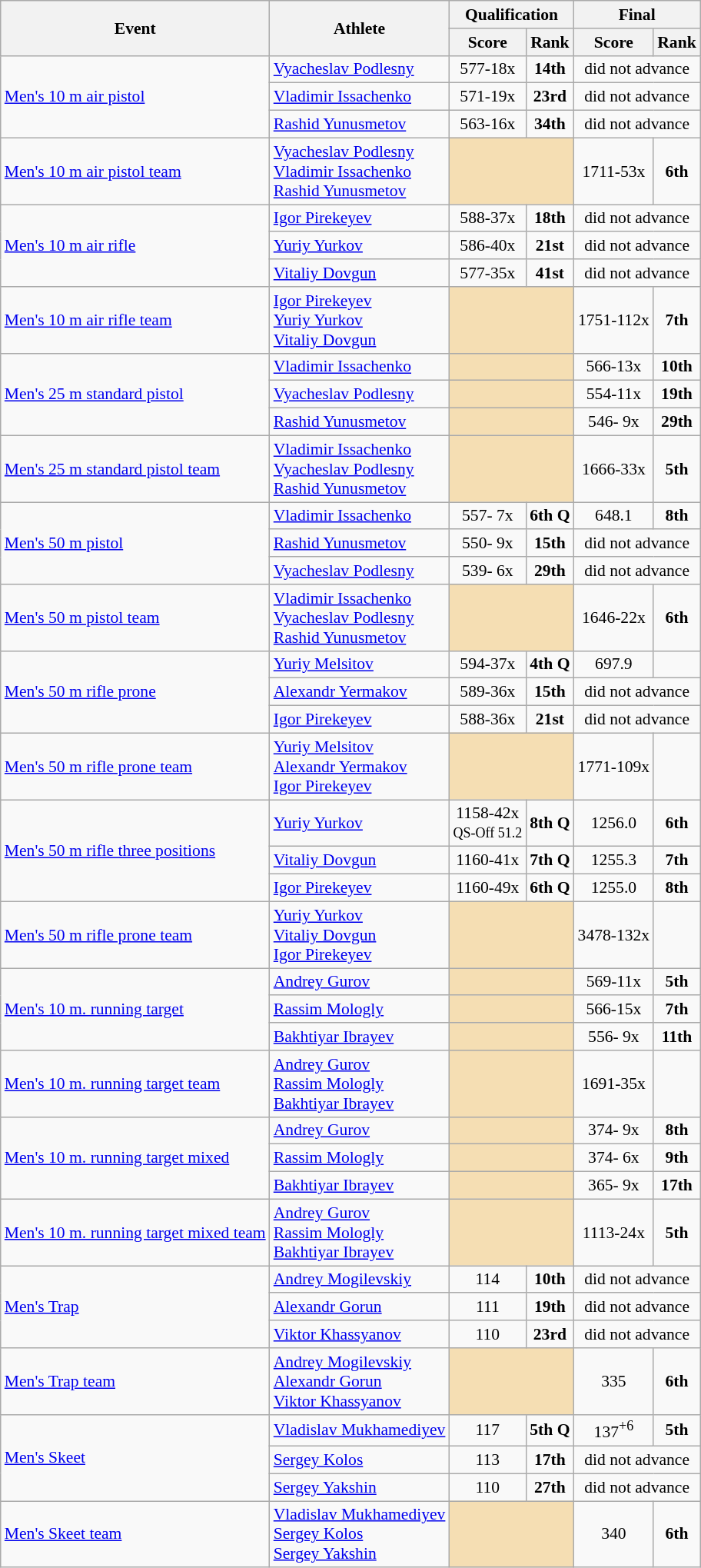<table class="wikitable" style="font-size:90%">
<tr>
<th rowspan="2">Event</th>
<th rowspan="2">Athlete</th>
<th colspan="2">Qualification</th>
<th colspan="2">Final</th>
</tr>
<tr>
<th>Score</th>
<th>Rank</th>
<th>Score</th>
<th>Rank</th>
</tr>
<tr>
<td rowspan=3><a href='#'>Men's 10 m air pistol</a></td>
<td><a href='#'>Vyacheslav Podlesny</a></td>
<td align=center>577-18x</td>
<td align=center><strong>14th</strong></td>
<td align=center colspan=2>did not advance</td>
</tr>
<tr>
<td><a href='#'>Vladimir Issachenko</a></td>
<td align=center>571-19x</td>
<td align=center><strong>23rd</strong></td>
<td align=center colspan=2>did not advance</td>
</tr>
<tr>
<td><a href='#'>Rashid Yunusmetov</a></td>
<td align=center>563-16x</td>
<td align=center><strong>34th</strong></td>
<td align=center colspan=2>did not advance</td>
</tr>
<tr>
<td><a href='#'>Men's 10 m air pistol team</a></td>
<td><a href='#'>Vyacheslav Podlesny</a><br><a href='#'>Vladimir Issachenko</a><br><a href='#'>Rashid Yunusmetov</a></td>
<td colspan=2 bgcolor=wheat></td>
<td align=center>1711-53x</td>
<td align=center><strong>6th</strong></td>
</tr>
<tr>
<td rowspan=3><a href='#'>Men's 10 m air rifle</a></td>
<td><a href='#'>Igor Pirekeyev</a></td>
<td align=center>588-37x</td>
<td align=center><strong>18th</strong></td>
<td align=center colspan=2>did not advance</td>
</tr>
<tr>
<td><a href='#'>Yuriy Yurkov</a></td>
<td align=center>586-40x</td>
<td align=center><strong>21st</strong></td>
<td align=center colspan=2>did not advance</td>
</tr>
<tr>
<td><a href='#'>Vitaliy Dovgun</a></td>
<td align=center>577-35x</td>
<td align=center><strong>41st</strong></td>
<td align=center colspan=2>did not advance</td>
</tr>
<tr>
<td><a href='#'>Men's 10 m air rifle team</a></td>
<td><a href='#'>Igor Pirekeyev</a><br><a href='#'>Yuriy Yurkov</a><br><a href='#'>Vitaliy Dovgun</a></td>
<td colspan=2 bgcolor=wheat></td>
<td align=center>1751-112x</td>
<td align=center><strong>7th</strong></td>
</tr>
<tr>
<td rowspan=3><a href='#'>Men's 25 m standard pistol</a></td>
<td><a href='#'>Vladimir Issachenko</a></td>
<td colspan=2 bgcolor=wheat></td>
<td align=center>566-13x</td>
<td align=center><strong>10th</strong></td>
</tr>
<tr>
<td><a href='#'>Vyacheslav Podlesny</a></td>
<td colspan=2 bgcolor=wheat></td>
<td align=center>554-11x</td>
<td align=center><strong>19th</strong></td>
</tr>
<tr>
<td><a href='#'>Rashid Yunusmetov</a></td>
<td colspan=2 bgcolor=wheat></td>
<td align=center>546- 9x</td>
<td align=center><strong>29th</strong></td>
</tr>
<tr>
<td><a href='#'>Men's 25 m standard pistol team</a></td>
<td><a href='#'>Vladimir Issachenko</a><br><a href='#'>Vyacheslav Podlesny</a><br><a href='#'>Rashid Yunusmetov</a></td>
<td colspan=2 bgcolor=wheat></td>
<td align=center>1666-33x</td>
<td align=center><strong>5th</strong></td>
</tr>
<tr>
<td rowspan=3><a href='#'>Men's 50 m pistol</a></td>
<td><a href='#'>Vladimir Issachenko</a></td>
<td align=center>557- 7x</td>
<td align=center><strong>6th Q</strong></td>
<td align=center>648.1</td>
<td align=center><strong>8th</strong></td>
</tr>
<tr>
<td><a href='#'>Rashid Yunusmetov</a></td>
<td align=center>550- 9x</td>
<td align=center><strong>15th</strong></td>
<td align=center colspan=2>did not advance</td>
</tr>
<tr>
<td><a href='#'>Vyacheslav Podlesny</a></td>
<td align=center>539- 6x</td>
<td align=center><strong>29th</strong></td>
<td align=center colspan=2>did not advance</td>
</tr>
<tr>
<td><a href='#'>Men's 50 m pistol team</a></td>
<td><a href='#'>Vladimir Issachenko</a><br><a href='#'>Vyacheslav Podlesny</a><br><a href='#'>Rashid Yunusmetov</a></td>
<td colspan=2 bgcolor=wheat></td>
<td align=center>1646-22x</td>
<td align=center><strong>6th</strong></td>
</tr>
<tr>
<td rowspan=3><a href='#'>Men's 50 m rifle prone</a></td>
<td><a href='#'>Yuriy Melsitov</a></td>
<td align=center>594-37x</td>
<td align=center><strong>4th Q</strong></td>
<td align=center>697.9</td>
<td align=center></td>
</tr>
<tr>
<td><a href='#'>Alexandr Yermakov</a></td>
<td align=center>589-36x</td>
<td align=center><strong>15th</strong></td>
<td align=center colspan=2>did not advance</td>
</tr>
<tr>
<td><a href='#'>Igor Pirekeyev</a></td>
<td align=center>588-36x</td>
<td align=center><strong>21st</strong></td>
<td align=center colspan=2>did not advance</td>
</tr>
<tr>
<td><a href='#'>Men's 50 m rifle prone team</a></td>
<td><a href='#'>Yuriy Melsitov</a><br><a href='#'>Alexandr Yermakov</a><br><a href='#'>Igor Pirekeyev</a></td>
<td colspan=2 bgcolor=wheat></td>
<td align=center>1771-109x</td>
<td align=center></td>
</tr>
<tr>
<td rowspan=3><a href='#'>Men's 50 m rifle three positions</a></td>
<td><a href='#'>Yuriy Yurkov</a></td>
<td align=center>1158-42x<br><small>QS-Off 51.2</small></td>
<td align=center><strong>8th Q</strong></td>
<td align=center>1256.0</td>
<td align=center><strong>6th</strong></td>
</tr>
<tr>
<td><a href='#'>Vitaliy Dovgun</a></td>
<td align=center>1160-41x</td>
<td align=center><strong>7th Q</strong></td>
<td align=center>1255.3</td>
<td align=center><strong>7th</strong></td>
</tr>
<tr>
<td><a href='#'>Igor Pirekeyev</a></td>
<td align=center>1160-49x</td>
<td align=center><strong>6th Q</strong></td>
<td align=center>1255.0</td>
<td align=center><strong>8th</strong></td>
</tr>
<tr>
<td><a href='#'>Men's 50 m rifle prone team</a></td>
<td><a href='#'>Yuriy Yurkov</a><br><a href='#'>Vitaliy Dovgun</a><br><a href='#'>Igor Pirekeyev</a></td>
<td colspan=2 bgcolor=wheat></td>
<td align=center>3478-132x</td>
<td align=center></td>
</tr>
<tr>
<td rowspan=3><a href='#'>Men's 10 m. running target</a></td>
<td><a href='#'>Andrey Gurov</a></td>
<td colspan=2 bgcolor=wheat></td>
<td align=center>569-11x</td>
<td align=center><strong>5th</strong></td>
</tr>
<tr>
<td><a href='#'>Rassim Mologly</a></td>
<td colspan=2 bgcolor=wheat></td>
<td align=center>566-15x</td>
<td align=center><strong>7th</strong></td>
</tr>
<tr>
<td><a href='#'>Bakhtiyar Ibrayev</a></td>
<td colspan=2 bgcolor=wheat></td>
<td align=center>556- 9x</td>
<td align=center><strong>11th</strong></td>
</tr>
<tr>
<td><a href='#'>Men's 10 m. running target team</a></td>
<td><a href='#'>Andrey Gurov</a><br><a href='#'>Rassim Mologly</a><br><a href='#'>Bakhtiyar Ibrayev</a></td>
<td colspan=2 bgcolor=wheat></td>
<td align=center>1691-35x</td>
<td align=center></td>
</tr>
<tr>
<td rowspan=3><a href='#'>Men's 10 m. running target mixed</a></td>
<td><a href='#'>Andrey Gurov</a></td>
<td colspan=2 bgcolor=wheat></td>
<td align=center>374- 9x</td>
<td align=center><strong>8th</strong></td>
</tr>
<tr>
<td><a href='#'>Rassim Mologly</a></td>
<td colspan=2 bgcolor=wheat></td>
<td align=center>374- 6x</td>
<td align=center><strong>9th</strong></td>
</tr>
<tr>
<td><a href='#'>Bakhtiyar Ibrayev</a></td>
<td colspan=2 bgcolor=wheat></td>
<td align=center>365- 9x</td>
<td align=center><strong>17th</strong></td>
</tr>
<tr>
<td><a href='#'>Men's 10 m. running target mixed team</a></td>
<td><a href='#'>Andrey Gurov</a><br><a href='#'>Rassim Mologly</a><br><a href='#'>Bakhtiyar Ibrayev</a></td>
<td colspan=2 bgcolor=wheat></td>
<td align=center>1113-24x</td>
<td align=center><strong>5th</strong></td>
</tr>
<tr>
<td rowspan=3><a href='#'>Men's Trap</a></td>
<td><a href='#'>Andrey Mogilevskiy</a></td>
<td align=center>114</td>
<td align=center><strong>10th</strong></td>
<td align=center colspan=2>did not advance</td>
</tr>
<tr>
<td><a href='#'>Alexandr Gorun</a></td>
<td align=center>111</td>
<td align=center><strong>19th</strong></td>
<td align=center colspan=2>did not advance</td>
</tr>
<tr>
<td><a href='#'>Viktor Khassyanov</a></td>
<td align=center>110</td>
<td align=center><strong>23rd</strong></td>
<td align=center colspan=2>did not advance</td>
</tr>
<tr>
<td><a href='#'>Men's Trap team</a></td>
<td><a href='#'>Andrey Mogilevskiy</a><br><a href='#'>Alexandr Gorun</a><br><a href='#'>Viktor Khassyanov</a></td>
<td colspan=2 bgcolor=wheat></td>
<td align=center>335</td>
<td align=center><strong>6th</strong></td>
</tr>
<tr>
<td rowspan=3><a href='#'>Men's Skeet</a></td>
<td><a href='#'>Vladislav Mukhamediyev</a></td>
<td align=center>117</td>
<td align=center><strong>5th Q</strong></td>
<td align=center>137<sup>+6</sup></td>
<td align=center><strong>5th</strong></td>
</tr>
<tr>
<td><a href='#'>Sergey Kolos</a></td>
<td align=center>113</td>
<td align=center><strong>17th</strong></td>
<td align=center colspan=2>did not advance</td>
</tr>
<tr>
<td><a href='#'>Sergey Yakshin</a></td>
<td align=center>110</td>
<td align=center><strong>27th</strong></td>
<td align=center colspan=2>did not advance</td>
</tr>
<tr>
<td><a href='#'>Men's Skeet team</a></td>
<td><a href='#'>Vladislav Mukhamediyev</a><br><a href='#'>Sergey Kolos</a><br><a href='#'>Sergey Yakshin</a></td>
<td colspan=2 bgcolor=wheat></td>
<td align=center>340</td>
<td align=center><strong>6th</strong></td>
</tr>
</table>
